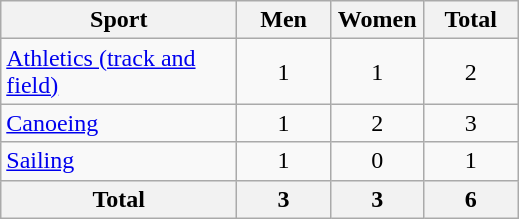<table class="wikitable sortable" style="text-align:center;">
<tr>
<th width=150>Sport</th>
<th width=55>Men</th>
<th width=55>Women</th>
<th width=55>Total</th>
</tr>
<tr>
<td align=left><a href='#'>Athletics (track and field)</a></td>
<td>1</td>
<td>1</td>
<td>2</td>
</tr>
<tr>
<td align=left><a href='#'>Canoeing</a></td>
<td>1</td>
<td>2</td>
<td>3</td>
</tr>
<tr>
<td align=left><a href='#'>Sailing</a></td>
<td>1</td>
<td>0</td>
<td>1</td>
</tr>
<tr>
<th>Total</th>
<th>3</th>
<th>3</th>
<th>6</th>
</tr>
</table>
